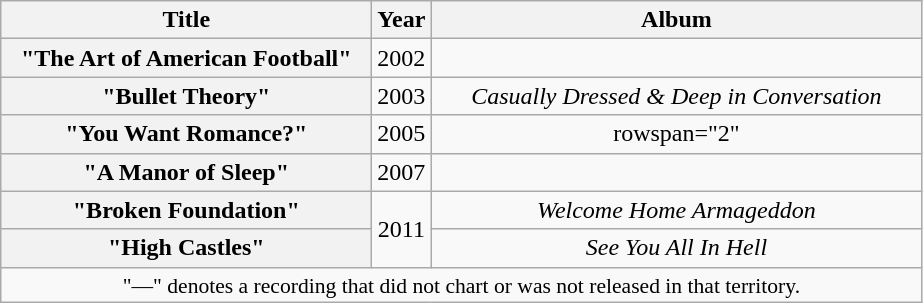<table class="wikitable plainrowheaders" style="text-align:center;">
<tr>
<th scope="col" style="width:15em;">Title</th>
<th scope="col" colspan="1">Year</th>
<th scope="col" style="width:20em;">Album</th>
</tr>
<tr>
<th scope="row">"The Art of American Football"</th>
<td rowspan="1">2002</td>
<td></td>
</tr>
<tr>
<th scope="row">"Bullet Theory"</th>
<td rowspan="1">2003</td>
<td rowspan="1"><em>Casually Dressed & Deep in Conversation</em></td>
</tr>
<tr>
<th scope="row">"You Want Romance?"</th>
<td rowspan="1">2005</td>
<td>rowspan="2" </td>
</tr>
<tr>
<th scope="row">"A Manor of Sleep"</th>
<td rowspan="1">2007</td>
</tr>
<tr>
<th scope="row">"Broken Foundation"</th>
<td rowspan="2">2011</td>
<td rowspan="1"><em>Welcome Home Armageddon</em></td>
</tr>
<tr>
<th scope="row">"High Castles"</th>
<td rowspan="1"><em>See You All In Hell</em></td>
</tr>
<tr>
<td colspan="3" style="font-size:90%">"—" denotes a recording that did not chart or was not released in that territory.</td>
</tr>
</table>
